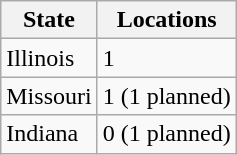<table class="wikitable sortable">
<tr>
<th>State</th>
<th>Locations</th>
</tr>
<tr>
<td>Illinois</td>
<td>1</td>
</tr>
<tr>
<td>Missouri</td>
<td>1 (1 planned)</td>
</tr>
<tr>
<td>Indiana</td>
<td>0 (1 planned)</td>
</tr>
</table>
